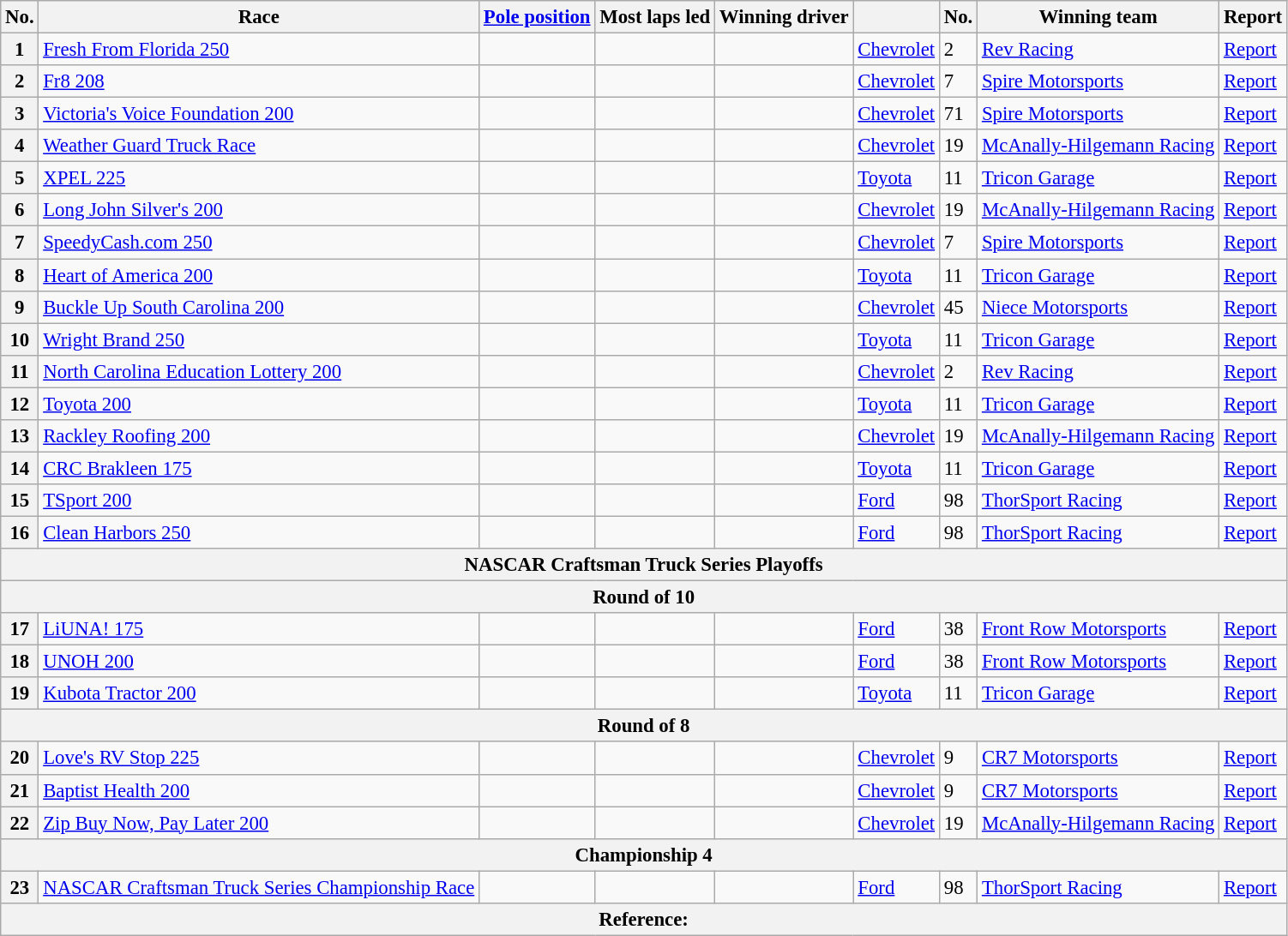<table class="wikitable" style="font-size:95%">
<tr>
<th>No.</th>
<th>Race</th>
<th><a href='#'>Pole position</a></th>
<th>Most laps led</th>
<th>Winning driver</th>
<th></th>
<th>No.</th>
<th>Winning team</th>
<th>Report</th>
</tr>
<tr>
<th>1</th>
<td><a href='#'>Fresh From Florida 250</a></td>
<td></td>
<td></td>
<td></td>
<td><a href='#'>Chevrolet</a></td>
<td>2</td>
<td><a href='#'>Rev Racing</a></td>
<td><a href='#'>Report</a></td>
</tr>
<tr>
<th>2</th>
<td><a href='#'>Fr8 208</a></td>
<td></td>
<td></td>
<td></td>
<td><a href='#'>Chevrolet</a></td>
<td>7</td>
<td><a href='#'>Spire Motorsports</a></td>
<td><a href='#'>Report</a></td>
</tr>
<tr>
<th>3</th>
<td><a href='#'>Victoria's Voice Foundation 200</a></td>
<td></td>
<td></td>
<td></td>
<td><a href='#'>Chevrolet</a></td>
<td>71</td>
<td><a href='#'>Spire Motorsports</a></td>
<td><a href='#'>Report</a></td>
</tr>
<tr>
<th>4</th>
<td><a href='#'>Weather Guard Truck Race</a></td>
<td></td>
<td></td>
<td></td>
<td><a href='#'>Chevrolet</a></td>
<td>19</td>
<td><a href='#'>McAnally-Hilgemann Racing</a></td>
<td><a href='#'>Report</a></td>
</tr>
<tr>
<th>5</th>
<td><a href='#'>XPEL 225</a></td>
<td></td>
<td></td>
<td></td>
<td><a href='#'>Toyota</a></td>
<td>11</td>
<td><a href='#'>Tricon Garage</a></td>
<td><a href='#'>Report</a></td>
</tr>
<tr>
<th>6</th>
<td><a href='#'>Long John Silver's 200</a></td>
<td></td>
<td></td>
<td></td>
<td><a href='#'>Chevrolet</a></td>
<td>19</td>
<td><a href='#'>McAnally-Hilgemann Racing</a></td>
<td><a href='#'>Report</a></td>
</tr>
<tr>
<th>7</th>
<td><a href='#'>SpeedyCash.com 250</a></td>
<td></td>
<td></td>
<td></td>
<td><a href='#'>Chevrolet</a></td>
<td>7</td>
<td><a href='#'>Spire Motorsports</a></td>
<td><a href='#'>Report</a></td>
</tr>
<tr>
<th>8</th>
<td><a href='#'>Heart of America 200</a></td>
<td></td>
<td></td>
<td></td>
<td><a href='#'>Toyota</a></td>
<td>11</td>
<td><a href='#'>Tricon Garage</a></td>
<td><a href='#'>Report</a></td>
</tr>
<tr>
<th>9</th>
<td><a href='#'>Buckle Up South Carolina 200</a></td>
<td></td>
<td></td>
<td></td>
<td><a href='#'>Chevrolet</a></td>
<td>45</td>
<td><a href='#'>Niece Motorsports</a></td>
<td><a href='#'>Report</a></td>
</tr>
<tr>
<th>10</th>
<td><a href='#'>Wright Brand 250</a></td>
<td></td>
<td></td>
<td></td>
<td><a href='#'>Toyota</a></td>
<td>11</td>
<td><a href='#'>Tricon Garage</a></td>
<td><a href='#'>Report</a></td>
</tr>
<tr>
<th>11</th>
<td><a href='#'>North Carolina Education Lottery 200</a></td>
<td></td>
<td></td>
<td></td>
<td><a href='#'>Chevrolet</a></td>
<td>2</td>
<td><a href='#'>Rev Racing</a></td>
<td><a href='#'>Report</a></td>
</tr>
<tr>
<th>12</th>
<td><a href='#'>Toyota 200</a></td>
<td></td>
<td></td>
<td></td>
<td><a href='#'>Toyota</a></td>
<td>11</td>
<td><a href='#'>Tricon Garage</a></td>
<td><a href='#'>Report</a></td>
</tr>
<tr>
<th>13</th>
<td><a href='#'>Rackley Roofing 200</a></td>
<td></td>
<td></td>
<td></td>
<td><a href='#'>Chevrolet</a></td>
<td>19</td>
<td><a href='#'>McAnally-Hilgemann Racing</a></td>
<td><a href='#'>Report</a></td>
</tr>
<tr>
<th>14</th>
<td><a href='#'>CRC Brakleen 175</a></td>
<td></td>
<td></td>
<td></td>
<td><a href='#'>Toyota</a></td>
<td>11</td>
<td><a href='#'>Tricon Garage</a></td>
<td><a href='#'>Report</a></td>
</tr>
<tr>
<th>15</th>
<td><a href='#'>TSport 200</a></td>
<td></td>
<td></td>
<td></td>
<td><a href='#'>Ford</a></td>
<td>98</td>
<td><a href='#'>ThorSport Racing</a></td>
<td><a href='#'>Report</a></td>
</tr>
<tr>
<th>16</th>
<td><a href='#'>Clean Harbors 250</a></td>
<td></td>
<td></td>
<td></td>
<td><a href='#'>Ford</a></td>
<td>98</td>
<td><a href='#'>ThorSport Racing</a></td>
<td><a href='#'>Report</a></td>
</tr>
<tr>
<th colspan="9">NASCAR Craftsman Truck Series Playoffs</th>
</tr>
<tr>
<th colspan="9">Round of 10</th>
</tr>
<tr>
<th>17</th>
<td><a href='#'>LiUNA! 175</a></td>
<td></td>
<td></td>
<td></td>
<td><a href='#'>Ford</a></td>
<td>38</td>
<td><a href='#'>Front Row Motorsports</a></td>
<td><a href='#'>Report</a></td>
</tr>
<tr>
<th>18</th>
<td><a href='#'>UNOH 200</a></td>
<td></td>
<td></td>
<td></td>
<td><a href='#'>Ford</a></td>
<td>38</td>
<td><a href='#'>Front Row Motorsports</a></td>
<td><a href='#'>Report</a></td>
</tr>
<tr>
<th>19</th>
<td><a href='#'>Kubota Tractor 200</a></td>
<td></td>
<td></td>
<td></td>
<td><a href='#'>Toyota</a></td>
<td>11</td>
<td><a href='#'>Tricon Garage</a></td>
<td><a href='#'>Report</a></td>
</tr>
<tr>
<th colspan="9">Round of 8</th>
</tr>
<tr>
<th>20</th>
<td><a href='#'>Love's RV Stop 225</a></td>
<td></td>
<td></td>
<td></td>
<td><a href='#'>Chevrolet</a></td>
<td>9</td>
<td><a href='#'>CR7 Motorsports</a></td>
<td><a href='#'>Report</a></td>
</tr>
<tr>
<th>21</th>
<td><a href='#'>Baptist Health 200</a></td>
<td></td>
<td></td>
<td></td>
<td><a href='#'>Chevrolet</a></td>
<td>9</td>
<td><a href='#'>CR7 Motorsports</a></td>
<td><a href='#'>Report</a></td>
</tr>
<tr>
<th>22</th>
<td><a href='#'>Zip Buy Now, Pay Later 200</a></td>
<td></td>
<td></td>
<td></td>
<td><a href='#'>Chevrolet</a></td>
<td>19</td>
<td><a href='#'>McAnally-Hilgemann Racing</a></td>
<td><a href='#'>Report</a></td>
</tr>
<tr>
<th colspan="9">Championship 4</th>
</tr>
<tr>
<th>23</th>
<td><a href='#'>NASCAR Craftsman Truck Series Championship Race</a></td>
<td></td>
<td></td>
<td></td>
<td><a href='#'>Ford</a></td>
<td>98</td>
<td><a href='#'>ThorSport Racing</a></td>
<td><a href='#'>Report</a></td>
</tr>
<tr>
<th colspan="9">Reference:</th>
</tr>
</table>
